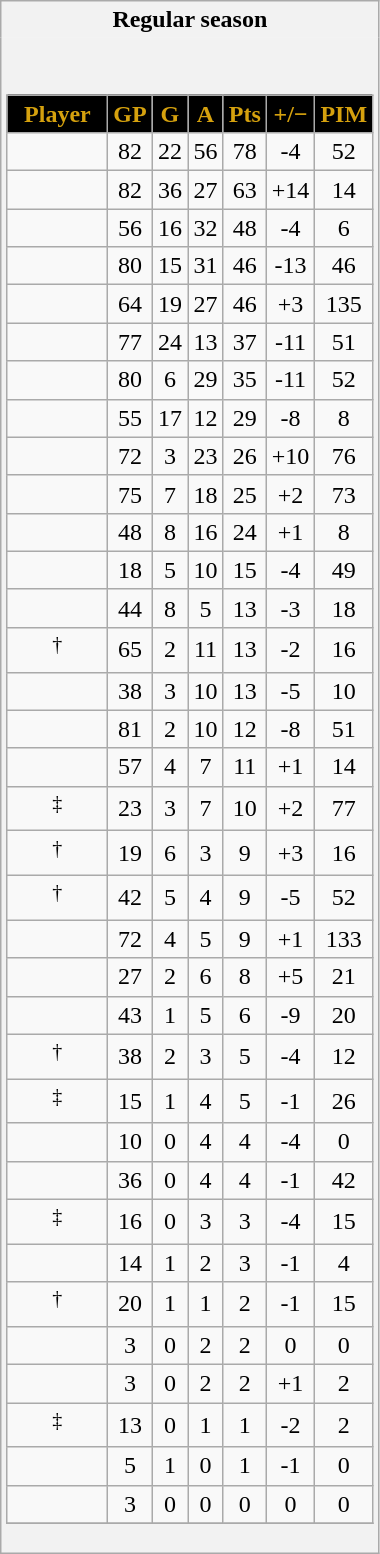<table class="wikitable" style="border: 1px solid #aaa;">
<tr>
<th style="border: 0;">Regular season</th>
</tr>
<tr>
<td style="background: #f2f2f2; border: 0; text-align: center;"><br><table class="wikitable sortable" width="100%">
<tr>
<th style="background:black;color:#D5A10E;" width="40%">Player</th>
<th style="background:black;color:#D5A10E;" width="10%">GP</th>
<th style="background:black;color:#D5A10E;" width="10%">G</th>
<th style="background:black;color:#D5A10E;" width="10%">A</th>
<th style="background:black;color:#D5A10E;" width="10%">Pts</th>
<th style="background:black;color:#D5A10E;" width="10%">+/−</th>
<th style="background:black;color:#D5A10E;" width="10%">PIM</th>
</tr>
<tr align=center>
<td></td>
<td>82</td>
<td>22</td>
<td>56</td>
<td>78</td>
<td>-4</td>
<td>52</td>
</tr>
<tr align=center>
<td></td>
<td>82</td>
<td>36</td>
<td>27</td>
<td>63</td>
<td>+14</td>
<td>14</td>
</tr>
<tr align=center>
<td></td>
<td>56</td>
<td>16</td>
<td>32</td>
<td>48</td>
<td>-4</td>
<td>6</td>
</tr>
<tr align=center>
<td></td>
<td>80</td>
<td>15</td>
<td>31</td>
<td>46</td>
<td>-13</td>
<td>46</td>
</tr>
<tr align=center>
<td></td>
<td>64</td>
<td>19</td>
<td>27</td>
<td>46</td>
<td>+3</td>
<td>135</td>
</tr>
<tr align=center>
<td></td>
<td>77</td>
<td>24</td>
<td>13</td>
<td>37</td>
<td>-11</td>
<td>51</td>
</tr>
<tr align=center>
<td></td>
<td>80</td>
<td>6</td>
<td>29</td>
<td>35</td>
<td>-11</td>
<td>52</td>
</tr>
<tr align=center>
<td></td>
<td>55</td>
<td>17</td>
<td>12</td>
<td>29</td>
<td>-8</td>
<td>8</td>
</tr>
<tr align=center>
<td></td>
<td>72</td>
<td>3</td>
<td>23</td>
<td>26</td>
<td>+10</td>
<td>76</td>
</tr>
<tr align=center>
<td></td>
<td>75</td>
<td>7</td>
<td>18</td>
<td>25</td>
<td>+2</td>
<td>73</td>
</tr>
<tr align=center>
<td></td>
<td>48</td>
<td>8</td>
<td>16</td>
<td>24</td>
<td>+1</td>
<td>8</td>
</tr>
<tr align=center>
<td></td>
<td>18</td>
<td>5</td>
<td>10</td>
<td>15</td>
<td>-4</td>
<td>49</td>
</tr>
<tr align=center>
<td></td>
<td>44</td>
<td>8</td>
<td>5</td>
<td>13</td>
<td>-3</td>
<td>18</td>
</tr>
<tr align=center>
<td><sup>†</sup></td>
<td>65</td>
<td>2</td>
<td>11</td>
<td>13</td>
<td>-2</td>
<td>16</td>
</tr>
<tr align=center>
<td></td>
<td>38</td>
<td>3</td>
<td>10</td>
<td>13</td>
<td>-5</td>
<td>10</td>
</tr>
<tr align=center>
<td></td>
<td>81</td>
<td>2</td>
<td>10</td>
<td>12</td>
<td>-8</td>
<td>51</td>
</tr>
<tr align=center>
<td></td>
<td>57</td>
<td>4</td>
<td>7</td>
<td>11</td>
<td>+1</td>
<td>14</td>
</tr>
<tr align=center>
<td><sup>‡</sup></td>
<td>23</td>
<td>3</td>
<td>7</td>
<td>10</td>
<td>+2</td>
<td>77</td>
</tr>
<tr align=center>
<td><sup>†</sup></td>
<td>19</td>
<td>6</td>
<td>3</td>
<td>9</td>
<td>+3</td>
<td>16</td>
</tr>
<tr align=center>
<td><sup>†</sup></td>
<td>42</td>
<td>5</td>
<td>4</td>
<td>9</td>
<td>-5</td>
<td>52</td>
</tr>
<tr align=center>
<td></td>
<td>72</td>
<td>4</td>
<td>5</td>
<td>9</td>
<td>+1</td>
<td>133</td>
</tr>
<tr align=center>
<td></td>
<td>27</td>
<td>2</td>
<td>6</td>
<td>8</td>
<td>+5</td>
<td>21</td>
</tr>
<tr align=center>
<td></td>
<td>43</td>
<td>1</td>
<td>5</td>
<td>6</td>
<td>-9</td>
<td>20</td>
</tr>
<tr align=center>
<td><sup>†</sup></td>
<td>38</td>
<td>2</td>
<td>3</td>
<td>5</td>
<td>-4</td>
<td>12</td>
</tr>
<tr align=center>
<td><sup>‡</sup></td>
<td>15</td>
<td>1</td>
<td>4</td>
<td>5</td>
<td>-1</td>
<td>26</td>
</tr>
<tr align=center>
<td></td>
<td>10</td>
<td>0</td>
<td>4</td>
<td>4</td>
<td>-4</td>
<td>0</td>
</tr>
<tr align=center>
<td></td>
<td>36</td>
<td>0</td>
<td>4</td>
<td>4</td>
<td>-1</td>
<td>42</td>
</tr>
<tr align=center>
<td><sup>‡</sup></td>
<td>16</td>
<td>0</td>
<td>3</td>
<td>3</td>
<td>-4</td>
<td>15</td>
</tr>
<tr align=center>
<td></td>
<td>14</td>
<td>1</td>
<td>2</td>
<td>3</td>
<td>-1</td>
<td>4</td>
</tr>
<tr align=center>
<td><sup>†</sup></td>
<td>20</td>
<td>1</td>
<td>1</td>
<td>2</td>
<td>-1</td>
<td>15</td>
</tr>
<tr align=center>
<td></td>
<td>3</td>
<td>0</td>
<td>2</td>
<td>2</td>
<td>0</td>
<td>0</td>
</tr>
<tr align=center>
<td></td>
<td>3</td>
<td>0</td>
<td>2</td>
<td>2</td>
<td>+1</td>
<td>2</td>
</tr>
<tr align=center>
<td><sup>‡</sup></td>
<td>13</td>
<td>0</td>
<td>1</td>
<td>1</td>
<td>-2</td>
<td>2</td>
</tr>
<tr align=center>
<td></td>
<td>5</td>
<td>1</td>
<td>0</td>
<td>1</td>
<td>-1</td>
<td>0</td>
</tr>
<tr align=center>
<td></td>
<td>3</td>
<td>0</td>
<td>0</td>
<td>0</td>
<td>0</td>
<td>0</td>
</tr>
<tr>
</tr>
</table>
</td>
</tr>
</table>
